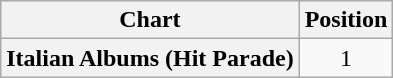<table class="wikitable plainrowheaders" style="text-align:center">
<tr>
<th scope="col">Chart</th>
<th scope="col">Position</th>
</tr>
<tr>
<th scope="row">Italian Albums (Hit Parade)</th>
<td>1</td>
</tr>
</table>
